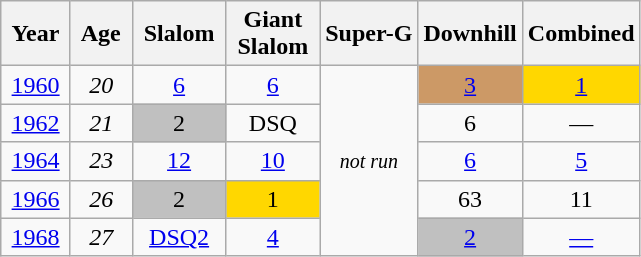<table class=wikitable style="text-align:center">
<tr>
<th> Year </th>
<th> Age </th>
<th> Slalom </th>
<th>Giant<br> Slalom </th>
<th>Super-G</th>
<th>Downhill</th>
<th>Combined</th>
</tr>
<tr>
<td><a href='#'>1960</a></td>
<td><em>20</em></td>
<td><a href='#'>6</a></td>
<td><a href='#'>6</a></td>
<td rowspan=5><small><em>not run</em></small></td>
<td style="background:#c96;"><a href='#'>3</a></td>
<td style="background:gold;"><a href='#'>1</a></td>
</tr>
<tr>
<td><a href='#'>1962</a></td>
<td><em>21</em></td>
<td style="background:silver;">2</td>
<td>DSQ</td>
<td>6</td>
<td>—</td>
</tr>
<tr>
<td><a href='#'>1964</a></td>
<td><em>23</em></td>
<td><a href='#'>12</a></td>
<td><a href='#'>10</a></td>
<td><a href='#'>6</a></td>
<td><a href='#'>5</a></td>
</tr>
<tr>
<td><a href='#'>1966</a></td>
<td><em>26</em></td>
<td style="background:silver;">2</td>
<td style="background:gold;">1</td>
<td>63</td>
<td>11</td>
</tr>
<tr>
<td><a href='#'>1968</a></td>
<td><em>27</em></td>
<td><a href='#'>DSQ2</a></td>
<td><a href='#'>4</a></td>
<td style="background:silver;"><a href='#'>2</a></td>
<td><a href='#'>—</a></td>
</tr>
</table>
